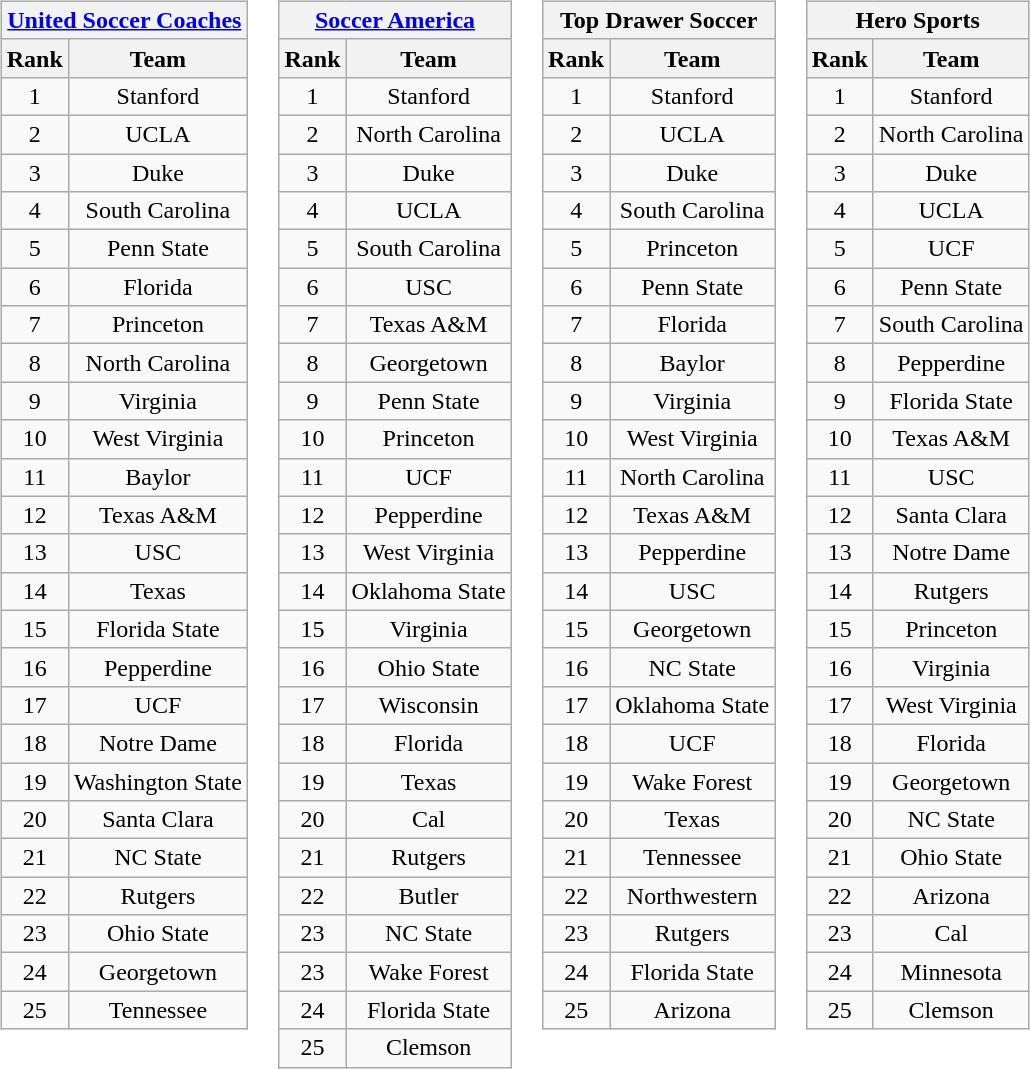<table>
<tr style="vertical-align:top;">
<td><br><table class="wikitable" style="text-align:center;">
<tr>
<th colspan=2><strong><a href='#'>United Soccer Coaches</a></strong></th>
</tr>
<tr>
<th>Rank</th>
<th>Team</th>
</tr>
<tr>
<td>1</td>
<td>Stanford</td>
</tr>
<tr>
<td>2</td>
<td>UCLA</td>
</tr>
<tr>
<td>3</td>
<td>Duke</td>
</tr>
<tr>
<td>4</td>
<td>South Carolina</td>
</tr>
<tr>
<td>5</td>
<td>Penn State</td>
</tr>
<tr>
<td>6</td>
<td>Florida</td>
</tr>
<tr>
<td>7</td>
<td>Princeton</td>
</tr>
<tr>
<td>8</td>
<td>North Carolina</td>
</tr>
<tr>
<td>9</td>
<td>Virginia</td>
</tr>
<tr>
<td>10</td>
<td>West Virginia</td>
</tr>
<tr>
<td>11</td>
<td>Baylor</td>
</tr>
<tr>
<td>12</td>
<td>Texas A&M</td>
</tr>
<tr>
<td>13</td>
<td>USC</td>
</tr>
<tr>
<td>14</td>
<td>Texas</td>
</tr>
<tr>
<td>15</td>
<td>Florida State</td>
</tr>
<tr>
<td>16</td>
<td>Pepperdine</td>
</tr>
<tr>
<td>17</td>
<td>UCF</td>
</tr>
<tr>
<td>18</td>
<td>Notre Dame</td>
</tr>
<tr>
<td>19</td>
<td>Washington State</td>
</tr>
<tr>
<td>20</td>
<td>Santa Clara</td>
</tr>
<tr>
<td>21</td>
<td>NC State</td>
</tr>
<tr>
<td>22</td>
<td>Rutgers</td>
</tr>
<tr>
<td>23</td>
<td>Ohio State</td>
</tr>
<tr>
<td>24</td>
<td>Georgetown</td>
</tr>
<tr>
<td>25</td>
<td>Tennessee</td>
</tr>
</table>
</td>
<td><br><table class="wikitable" style="text-align:center;">
<tr>
<th colspan=2><strong><a href='#'>Soccer America</a></strong></th>
</tr>
<tr>
<th>Rank</th>
<th>Team</th>
</tr>
<tr>
<td>1</td>
<td>Stanford</td>
</tr>
<tr>
<td>2</td>
<td>North Carolina</td>
</tr>
<tr>
<td>3</td>
<td>Duke</td>
</tr>
<tr>
<td>4</td>
<td>UCLA</td>
</tr>
<tr>
<td>5</td>
<td>South Carolina</td>
</tr>
<tr>
<td>6</td>
<td>USC</td>
</tr>
<tr>
<td>7</td>
<td>Texas A&M</td>
</tr>
<tr>
<td>8</td>
<td>Georgetown</td>
</tr>
<tr>
<td>9</td>
<td>Penn State</td>
</tr>
<tr>
<td>10</td>
<td>Princeton</td>
</tr>
<tr>
<td>11</td>
<td>UCF</td>
</tr>
<tr>
<td>12</td>
<td>Pepperdine</td>
</tr>
<tr>
<td>13</td>
<td>West Virginia</td>
</tr>
<tr>
<td>14</td>
<td>Oklahoma State</td>
</tr>
<tr>
<td>15</td>
<td>Virginia</td>
</tr>
<tr>
<td>16</td>
<td>Ohio State</td>
</tr>
<tr>
<td>17</td>
<td>Wisconsin</td>
</tr>
<tr>
<td>18</td>
<td>Florida</td>
</tr>
<tr>
<td>19</td>
<td>Texas</td>
</tr>
<tr>
<td>20</td>
<td>Cal</td>
</tr>
<tr>
<td>21</td>
<td>Rutgers</td>
</tr>
<tr>
<td>22</td>
<td>Butler</td>
</tr>
<tr>
<td>23</td>
<td>NC State</td>
</tr>
<tr>
<td>23</td>
<td>Wake Forest</td>
</tr>
<tr>
<td>24</td>
<td>Florida State</td>
</tr>
<tr>
<td>25</td>
<td>Clemson</td>
</tr>
</table>
</td>
<td><br><table class="wikitable" style="text-align:center;">
<tr>
<th colspan=2><strong>Top Drawer Soccer</strong></th>
</tr>
<tr>
<th>Rank</th>
<th>Team</th>
</tr>
<tr>
<td>1</td>
<td>Stanford</td>
</tr>
<tr>
<td>2</td>
<td>UCLA</td>
</tr>
<tr>
<td>3</td>
<td>Duke</td>
</tr>
<tr>
<td>4</td>
<td>South Carolina</td>
</tr>
<tr>
<td>5</td>
<td>Princeton</td>
</tr>
<tr>
<td>6</td>
<td>Penn State</td>
</tr>
<tr>
<td>7</td>
<td>Florida</td>
</tr>
<tr>
<td>8</td>
<td>Baylor</td>
</tr>
<tr>
<td>9</td>
<td>Virginia</td>
</tr>
<tr>
<td>10</td>
<td>West Virginia</td>
</tr>
<tr>
<td>11</td>
<td>North Carolina</td>
</tr>
<tr>
<td>12</td>
<td>Texas A&M</td>
</tr>
<tr>
<td>13</td>
<td>Pepperdine</td>
</tr>
<tr>
<td>14</td>
<td>USC</td>
</tr>
<tr>
<td>15</td>
<td>Georgetown</td>
</tr>
<tr>
<td>16</td>
<td>NC State</td>
</tr>
<tr>
<td>17</td>
<td>Oklahoma State</td>
</tr>
<tr>
<td>18</td>
<td>UCF</td>
</tr>
<tr>
<td>19</td>
<td>Wake Forest</td>
</tr>
<tr>
<td>20</td>
<td>Texas</td>
</tr>
<tr>
<td>21</td>
<td>Tennessee</td>
</tr>
<tr>
<td>22</td>
<td>Northwestern</td>
</tr>
<tr>
<td>23</td>
<td>Rutgers</td>
</tr>
<tr>
<td>24</td>
<td>Florida State</td>
</tr>
<tr>
<td>25</td>
<td>Arizona</td>
</tr>
</table>
</td>
<td><br><table class="wikitable" style="text-align:center;">
<tr>
<th colspan=2><strong>Hero Sports</strong></th>
</tr>
<tr>
<th>Rank</th>
<th>Team</th>
</tr>
<tr>
<td>1</td>
<td>Stanford</td>
</tr>
<tr>
<td>2</td>
<td>North Carolina</td>
</tr>
<tr>
<td>3</td>
<td>Duke</td>
</tr>
<tr>
<td>4</td>
<td>UCLA</td>
</tr>
<tr>
<td>5</td>
<td>UCF</td>
</tr>
<tr>
<td>6</td>
<td>Penn State</td>
</tr>
<tr>
<td>7</td>
<td>South Carolina</td>
</tr>
<tr>
<td>8</td>
<td>Pepperdine</td>
</tr>
<tr>
<td>9</td>
<td>Florida State</td>
</tr>
<tr>
<td>10</td>
<td>Texas A&M</td>
</tr>
<tr>
<td>11</td>
<td>USC</td>
</tr>
<tr>
<td>12</td>
<td>Santa Clara</td>
</tr>
<tr>
<td>13</td>
<td>Notre Dame</td>
</tr>
<tr>
<td>14</td>
<td>Rutgers</td>
</tr>
<tr>
<td>15</td>
<td>Princeton</td>
</tr>
<tr>
<td>16</td>
<td>Virginia</td>
</tr>
<tr>
<td>17</td>
<td>West Virginia</td>
</tr>
<tr>
<td>18</td>
<td>Florida</td>
</tr>
<tr>
<td>19</td>
<td>Georgetown</td>
</tr>
<tr>
<td>20</td>
<td>NC State</td>
</tr>
<tr>
<td>21</td>
<td>Ohio State</td>
</tr>
<tr>
<td>22</td>
<td>Arizona</td>
</tr>
<tr>
<td>23</td>
<td>Cal</td>
</tr>
<tr>
<td>24</td>
<td>Minnesota</td>
</tr>
<tr>
<td>25</td>
<td>Clemson</td>
</tr>
</table>
</td>
</tr>
</table>
